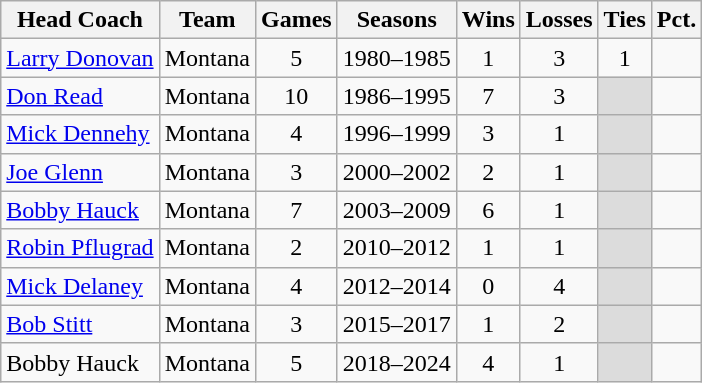<table class="sortable wikitable" style="text-align:center">
<tr>
<th>Head Coach</th>
<th>Team</th>
<th>Games</th>
<th>Seasons</th>
<th>Wins</th>
<th>Losses</th>
<th>Ties</th>
<th>Pct.</th>
</tr>
<tr>
<td align=left><a href='#'>Larry Donovan</a></td>
<td>Montana</td>
<td>5</td>
<td>1980–1985</td>
<td>1</td>
<td>3</td>
<td>1</td>
<td></td>
</tr>
<tr>
<td align=left><a href='#'>Don Read</a></td>
<td>Montana</td>
<td>10</td>
<td>1986–1995</td>
<td>7</td>
<td>3</td>
<td style="background:#DCDCDC;"> </td>
<td></td>
</tr>
<tr>
<td align=left><a href='#'>Mick Dennehy</a></td>
<td>Montana</td>
<td>4</td>
<td>1996–1999</td>
<td>3</td>
<td>1</td>
<td style="background:#DCDCDC;"> </td>
<td></td>
</tr>
<tr>
<td align=left><a href='#'>Joe Glenn</a></td>
<td>Montana</td>
<td>3</td>
<td>2000–2002</td>
<td>2</td>
<td>1</td>
<td style="background:#DCDCDC;"> </td>
<td></td>
</tr>
<tr>
<td align=left><a href='#'>Bobby Hauck</a> </td>
<td>Montana</td>
<td>7</td>
<td>2003–2009</td>
<td>6</td>
<td>1</td>
<td style="background:#DCDCDC;"> </td>
<td></td>
</tr>
<tr>
<td align=left><a href='#'>Robin Pflugrad</a></td>
<td>Montana</td>
<td>2</td>
<td>2010–2012</td>
<td>1</td>
<td>1</td>
<td style="background:#DCDCDC;"> </td>
<td></td>
</tr>
<tr>
<td align=left><a href='#'>Mick Delaney</a></td>
<td>Montana</td>
<td>4</td>
<td>2012–2014</td>
<td>0</td>
<td>4</td>
<td style="background:#DCDCDC;"> </td>
<td></td>
</tr>
<tr>
<td align=left><a href='#'>Bob Stitt</a></td>
<td>Montana</td>
<td>3</td>
<td>2015–2017</td>
<td>1</td>
<td>2</td>
<td style="background:#DCDCDC;"> </td>
<td></td>
</tr>
<tr>
<td align=left>Bobby Hauck </td>
<td>Montana</td>
<td>5</td>
<td>2018–2024</td>
<td>4</td>
<td>1</td>
<td style="background:#DCDCDC;"> </td>
<td></td>
</tr>
</table>
